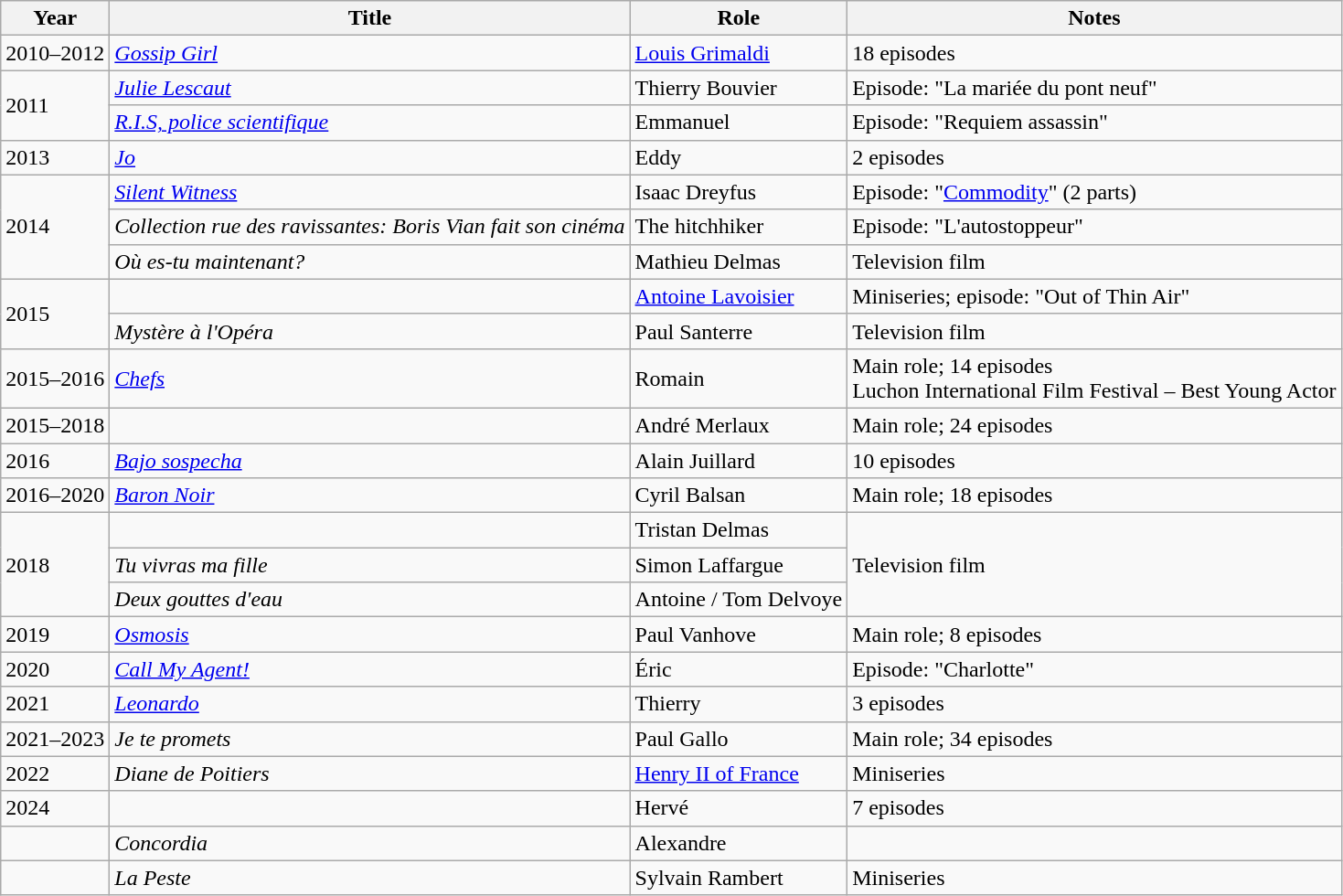<table class="wikitable sortable">
<tr>
<th>Year</th>
<th>Title</th>
<th>Role</th>
<th class="unsortable">Notes</th>
</tr>
<tr>
<td>2010–2012</td>
<td><em><a href='#'>Gossip Girl</a></em></td>
<td><a href='#'>Louis Grimaldi</a></td>
<td>18 episodes</td>
</tr>
<tr>
<td rowspan="2">2011</td>
<td><em><a href='#'>Julie Lescaut</a></em></td>
<td>Thierry Bouvier</td>
<td>Episode: "La mariée du pont neuf"</td>
</tr>
<tr>
<td><em><a href='#'>R.I.S, police scientifique</a></em></td>
<td>Emmanuel</td>
<td>Episode: "Requiem assassin"</td>
</tr>
<tr>
<td>2013</td>
<td><em><a href='#'>Jo</a></em></td>
<td>Eddy</td>
<td>2 episodes</td>
</tr>
<tr>
<td rowspan="3">2014</td>
<td><em><a href='#'>Silent Witness</a></em></td>
<td>Isaac Dreyfus</td>
<td>Episode: "<a href='#'>Commodity</a>" (2 parts)</td>
</tr>
<tr>
<td><em>Collection rue des ravissantes: Boris Vian fait son cinéma</em></td>
<td>The hitchhiker</td>
<td>Episode: "L'autostoppeur"</td>
</tr>
<tr>
<td><em>Où es-tu maintenant?</em></td>
<td>Mathieu Delmas</td>
<td>Television film</td>
</tr>
<tr>
<td rowspan="2">2015</td>
<td><em></em></td>
<td><a href='#'>Antoine Lavoisier</a></td>
<td>Miniseries; episode: "Out of Thin Air"</td>
</tr>
<tr>
<td><em>Mystère à l'Opéra</em></td>
<td>Paul Santerre</td>
<td>Television film</td>
</tr>
<tr>
<td>2015–2016</td>
<td><em><a href='#'>Chefs</a></em></td>
<td>Romain</td>
<td>Main role; 14 episodes<br>Luchon International Film Festival – Best Young Actor</td>
</tr>
<tr>
<td>2015–2018</td>
<td><em></em></td>
<td>André Merlaux</td>
<td>Main role; 24 episodes</td>
</tr>
<tr>
<td>2016</td>
<td><em><a href='#'>Bajo sospecha</a></em></td>
<td>Alain Juillard</td>
<td>10 episodes</td>
</tr>
<tr>
<td>2016–2020</td>
<td><em><a href='#'>Baron Noir</a></em></td>
<td>Cyril Balsan</td>
<td>Main role; 18 episodes</td>
</tr>
<tr>
<td rowspan="3">2018</td>
<td><em></em></td>
<td>Tristan Delmas</td>
<td rowspan="3">Television film</td>
</tr>
<tr>
<td><em>Tu vivras ma fille</em></td>
<td>Simon Laffargue</td>
</tr>
<tr>
<td><em>Deux gouttes d'eau</em></td>
<td>Antoine / Tom Delvoye</td>
</tr>
<tr>
<td>2019</td>
<td><em><a href='#'>Osmosis</a></em></td>
<td>Paul Vanhove</td>
<td>Main role; 8 episodes</td>
</tr>
<tr>
<td>2020</td>
<td><em><a href='#'>Call My Agent!</a></em></td>
<td>Éric</td>
<td>Episode: "Charlotte"</td>
</tr>
<tr>
<td>2021</td>
<td><em><a href='#'>Leonardo</a></em></td>
<td>Thierry</td>
<td>3 episodes</td>
</tr>
<tr>
<td>2021–2023</td>
<td><em>Je te promets</em></td>
<td>Paul Gallo</td>
<td>Main role; 34 episodes</td>
</tr>
<tr>
<td>2022</td>
<td><em>Diane de Poitiers</em></td>
<td><a href='#'>Henry II of France</a></td>
<td>Miniseries</td>
</tr>
<tr>
<td>2024</td>
<td><em></em></td>
<td>Hervé</td>
<td>7 episodes</td>
</tr>
<tr>
<td></td>
<td><em>Concordia</em></td>
<td>Alexandre</td>
<td></td>
</tr>
<tr>
<td></td>
<td><em>La Peste</em></td>
<td>Sylvain Rambert</td>
<td>Miniseries</td>
</tr>
</table>
